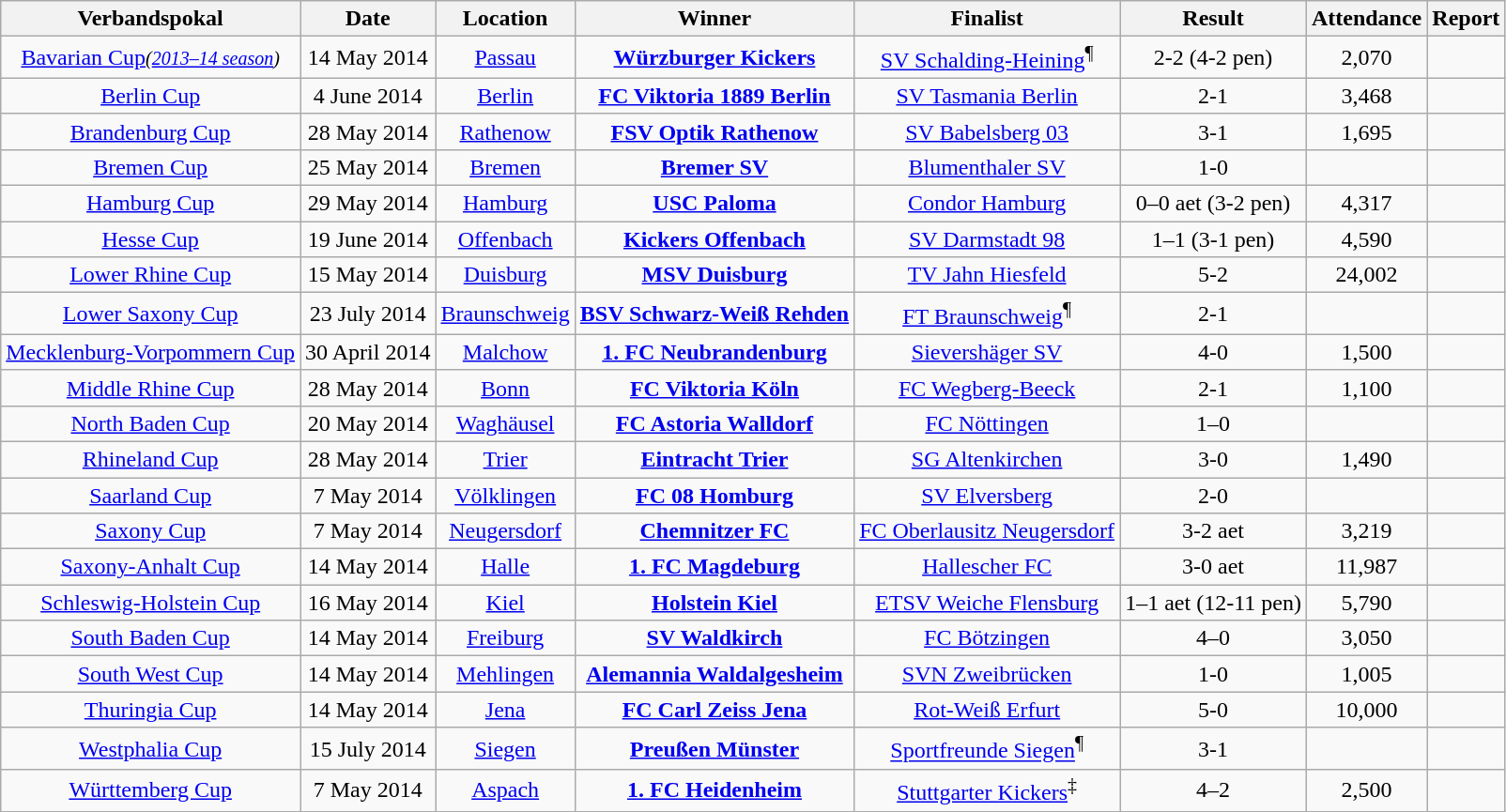<table class="wikitable">
<tr>
<th>Verbandspokal</th>
<th>Date</th>
<th>Location</th>
<th>Winner</th>
<th>Finalist</th>
<th>Result</th>
<th>Attendance</th>
<th>Report</th>
</tr>
<tr align="center">
<td><a href='#'>Bavarian Cup</a><small><em>(<a href='#'>2013–14 season</a>)</em></small></td>
<td>14 May 2014</td>
<td><a href='#'>Passau</a></td>
<td><strong><a href='#'>Würzburger Kickers</a></strong></td>
<td><a href='#'>SV Schalding-Heining</a><sup>¶</sup></td>
<td>2-2 (4-2 pen)</td>
<td>2,070</td>
<td></td>
</tr>
<tr align="center">
<td><a href='#'>Berlin Cup</a></td>
<td>4 June 2014</td>
<td><a href='#'>Berlin</a></td>
<td><strong><a href='#'>FC Viktoria 1889 Berlin</a></strong></td>
<td><a href='#'>SV Tasmania Berlin</a></td>
<td>2-1</td>
<td>3,468</td>
<td></td>
</tr>
<tr align="center">
<td><a href='#'>Brandenburg Cup</a></td>
<td>28 May 2014</td>
<td><a href='#'>Rathenow</a></td>
<td><strong><a href='#'>FSV Optik Rathenow</a></strong></td>
<td><a href='#'>SV Babelsberg 03</a></td>
<td>3-1</td>
<td>1,695</td>
<td></td>
</tr>
<tr align="center">
<td><a href='#'>Bremen Cup</a></td>
<td>25 May 2014</td>
<td><a href='#'>Bremen</a></td>
<td><strong><a href='#'>Bremer SV</a></strong></td>
<td><a href='#'>Blumenthaler SV</a></td>
<td>1-0</td>
<td></td>
<td></td>
</tr>
<tr align="center">
<td><a href='#'>Hamburg Cup</a></td>
<td>29 May 2014</td>
<td><a href='#'>Hamburg</a></td>
<td><strong><a href='#'>USC Paloma</a></strong></td>
<td><a href='#'>Condor Hamburg</a></td>
<td>0–0 aet (3-2 pen)</td>
<td>4,317</td>
<td></td>
</tr>
<tr align="center">
<td><a href='#'>Hesse Cup</a></td>
<td>19 June 2014</td>
<td><a href='#'>Offenbach</a></td>
<td><strong><a href='#'>Kickers Offenbach</a></strong></td>
<td><a href='#'>SV Darmstadt 98</a></td>
<td>1–1 (3-1 pen)</td>
<td>4,590</td>
<td></td>
</tr>
<tr align="center">
<td><a href='#'>Lower Rhine Cup</a></td>
<td>15 May 2014</td>
<td><a href='#'>Duisburg</a></td>
<td><strong><a href='#'>MSV Duisburg</a></strong></td>
<td><a href='#'>TV Jahn Hiesfeld</a></td>
<td>5-2</td>
<td>24,002</td>
<td></td>
</tr>
<tr align="center">
<td><a href='#'>Lower Saxony Cup</a></td>
<td>23 July 2014</td>
<td><a href='#'>Braunschweig</a></td>
<td><strong><a href='#'>BSV Schwarz-Weiß Rehden</a></strong></td>
<td><a href='#'>FT Braunschweig</a><sup>¶</sup></td>
<td>2-1</td>
<td></td>
<td></td>
</tr>
<tr align="center">
<td><a href='#'>Mecklenburg-Vorpommern Cup</a></td>
<td>30 April 2014</td>
<td><a href='#'>Malchow</a></td>
<td><strong><a href='#'>1. FC Neubrandenburg</a></strong></td>
<td><a href='#'>Sievershäger SV</a></td>
<td>4-0</td>
<td>1,500</td>
<td></td>
</tr>
<tr align="center">
<td><a href='#'>Middle Rhine Cup</a></td>
<td>28 May 2014</td>
<td><a href='#'>Bonn</a></td>
<td><strong><a href='#'>FC Viktoria Köln</a></strong></td>
<td><a href='#'>FC Wegberg-Beeck</a></td>
<td>2-1</td>
<td>1,100</td>
<td></td>
</tr>
<tr align="center">
<td><a href='#'>North Baden Cup</a></td>
<td>20 May 2014</td>
<td><a href='#'>Waghäusel</a></td>
<td><strong><a href='#'>FC Astoria Walldorf</a></strong></td>
<td><a href='#'>FC Nöttingen</a></td>
<td>1–0</td>
<td></td>
<td></td>
</tr>
<tr align="center">
<td><a href='#'>Rhineland Cup</a></td>
<td>28 May 2014</td>
<td><a href='#'>Trier</a></td>
<td><strong><a href='#'>Eintracht Trier</a></strong></td>
<td><a href='#'>SG Altenkirchen</a></td>
<td>3-0</td>
<td>1,490</td>
<td></td>
</tr>
<tr align="center">
<td><a href='#'>Saarland Cup</a></td>
<td>7 May 2014</td>
<td><a href='#'>Völklingen</a></td>
<td><strong><a href='#'>FC 08 Homburg</a></strong></td>
<td><a href='#'>SV Elversberg</a></td>
<td>2-0</td>
<td></td>
<td></td>
</tr>
<tr align="center">
<td><a href='#'>Saxony Cup</a></td>
<td>7 May 2014</td>
<td><a href='#'>Neugersdorf</a></td>
<td><strong><a href='#'>Chemnitzer FC</a></strong></td>
<td><a href='#'>FC Oberlausitz Neugersdorf</a></td>
<td>3-2 aet</td>
<td>3,219</td>
<td></td>
</tr>
<tr align="center">
<td><a href='#'>Saxony-Anhalt Cup</a></td>
<td>14 May 2014</td>
<td><a href='#'>Halle</a></td>
<td><strong><a href='#'>1. FC Magdeburg</a></strong></td>
<td><a href='#'>Hallescher FC</a></td>
<td>3-0 aet</td>
<td>11,987</td>
<td></td>
</tr>
<tr align="center">
<td><a href='#'>Schleswig-Holstein Cup</a></td>
<td>16 May 2014</td>
<td><a href='#'>Kiel</a></td>
<td><strong><a href='#'>Holstein Kiel</a></strong></td>
<td><a href='#'>ETSV Weiche Flensburg</a></td>
<td>1–1 aet (12-11 pen)</td>
<td>5,790</td>
<td></td>
</tr>
<tr align="center">
<td><a href='#'>South Baden Cup</a></td>
<td>14 May 2014</td>
<td><a href='#'>Freiburg</a></td>
<td><strong><a href='#'>SV Waldkirch</a></strong></td>
<td><a href='#'>FC Bötzingen</a></td>
<td>4–0</td>
<td>3,050</td>
<td></td>
</tr>
<tr align="center">
<td><a href='#'>South West Cup</a></td>
<td>14 May 2014</td>
<td><a href='#'>Mehlingen</a></td>
<td><strong><a href='#'>Alemannia Waldalgesheim</a></strong></td>
<td><a href='#'>SVN Zweibrücken</a></td>
<td>1-0</td>
<td>1,005</td>
<td></td>
</tr>
<tr align="center">
<td><a href='#'>Thuringia Cup</a></td>
<td>14 May 2014</td>
<td><a href='#'>Jena</a></td>
<td><strong><a href='#'>FC Carl Zeiss Jena</a></strong></td>
<td><a href='#'>Rot-Weiß Erfurt</a></td>
<td>5-0</td>
<td>10,000</td>
<td></td>
</tr>
<tr align="center">
<td><a href='#'>Westphalia Cup</a></td>
<td>15 July 2014</td>
<td><a href='#'>Siegen</a></td>
<td><strong><a href='#'>Preußen Münster</a></strong></td>
<td><a href='#'>Sportfreunde Siegen</a><sup>¶</sup></td>
<td>3-1</td>
<td></td>
<td></td>
</tr>
<tr align="center">
<td><a href='#'>Württemberg Cup</a></td>
<td>7 May 2014</td>
<td><a href='#'>Aspach</a></td>
<td><strong><a href='#'>1. FC Heidenheim</a></strong></td>
<td><a href='#'>Stuttgarter Kickers</a><sup>‡</sup></td>
<td>4–2</td>
<td>2,500</td>
<td></td>
</tr>
</table>
